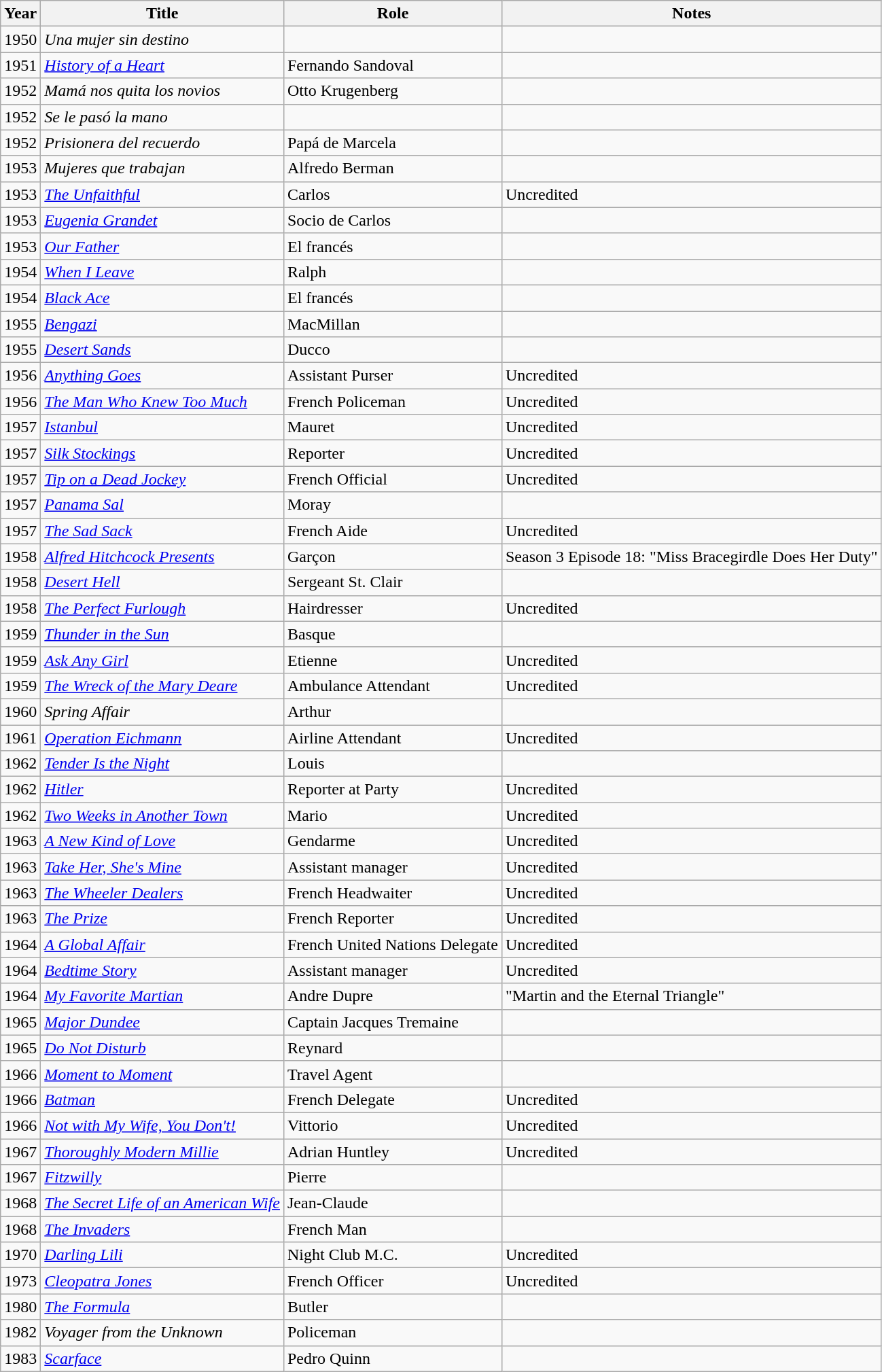<table class="wikitable">
<tr>
<th>Year</th>
<th>Title</th>
<th>Role</th>
<th>Notes</th>
</tr>
<tr>
<td>1950</td>
<td><em>Una mujer sin destino</em></td>
<td></td>
<td></td>
</tr>
<tr>
<td>1951</td>
<td><em><a href='#'>History of a Heart</a></em></td>
<td>Fernando Sandoval</td>
<td></td>
</tr>
<tr>
<td>1952</td>
<td><em>Mamá nos quita los novios</em></td>
<td>Otto Krugenberg</td>
<td></td>
</tr>
<tr>
<td>1952</td>
<td><em>Se le pasó la mano</em></td>
<td></td>
<td></td>
</tr>
<tr>
<td>1952</td>
<td><em>Prisionera del recuerdo</em></td>
<td>Papá de Marcela</td>
<td></td>
</tr>
<tr>
<td>1953</td>
<td><em>Mujeres que trabajan</em></td>
<td>Alfredo Berman</td>
<td></td>
</tr>
<tr>
<td>1953</td>
<td><em><a href='#'>The Unfaithful</a></em></td>
<td>Carlos</td>
<td>Uncredited</td>
</tr>
<tr>
<td>1953</td>
<td><em><a href='#'>Eugenia Grandet</a></em></td>
<td>Socio de Carlos</td>
<td></td>
</tr>
<tr>
<td>1953</td>
<td><em><a href='#'>Our Father</a></em></td>
<td>El francés</td>
<td></td>
</tr>
<tr>
<td>1954</td>
<td><em><a href='#'>When I Leave</a></em></td>
<td>Ralph</td>
<td></td>
</tr>
<tr>
<td>1954</td>
<td><em><a href='#'>Black Ace</a></em></td>
<td>El francés</td>
<td></td>
</tr>
<tr>
<td>1955</td>
<td><em><a href='#'>Bengazi</a></em></td>
<td>MacMillan</td>
<td></td>
</tr>
<tr>
<td>1955</td>
<td><em><a href='#'>Desert Sands</a></em></td>
<td>Ducco</td>
<td></td>
</tr>
<tr>
<td>1956</td>
<td><em><a href='#'>Anything Goes</a></em></td>
<td>Assistant Purser</td>
<td>Uncredited</td>
</tr>
<tr>
<td>1956</td>
<td><em><a href='#'>The Man Who Knew Too Much</a></em></td>
<td>French Policeman</td>
<td>Uncredited</td>
</tr>
<tr>
<td>1957</td>
<td><em><a href='#'>Istanbul</a></em></td>
<td>Mauret</td>
<td>Uncredited</td>
</tr>
<tr>
<td>1957</td>
<td><em><a href='#'>Silk Stockings</a></em></td>
<td>Reporter</td>
<td>Uncredited</td>
</tr>
<tr>
<td>1957</td>
<td><em><a href='#'>Tip on a Dead Jockey</a></em></td>
<td>French Official</td>
<td>Uncredited</td>
</tr>
<tr>
<td>1957</td>
<td><em><a href='#'>Panama Sal</a></em></td>
<td>Moray</td>
<td></td>
</tr>
<tr>
<td>1957</td>
<td><em><a href='#'>The Sad Sack</a></em></td>
<td>French Aide</td>
<td>Uncredited</td>
</tr>
<tr>
<td>1958</td>
<td><em><a href='#'>Alfred Hitchcock Presents</a></em></td>
<td>Garçon</td>
<td>Season 3 Episode 18: "Miss Bracegirdle Does Her Duty"</td>
</tr>
<tr>
<td>1958</td>
<td><em><a href='#'>Desert Hell</a></em></td>
<td>Sergeant St. Clair</td>
<td></td>
</tr>
<tr>
<td>1958</td>
<td><em><a href='#'>The Perfect Furlough</a></em></td>
<td>Hairdresser</td>
<td>Uncredited</td>
</tr>
<tr>
<td>1959</td>
<td><em><a href='#'>Thunder in the Sun</a></em></td>
<td>Basque</td>
<td></td>
</tr>
<tr>
<td>1959</td>
<td><em><a href='#'>Ask Any Girl</a></em></td>
<td>Etienne</td>
<td>Uncredited</td>
</tr>
<tr>
<td>1959</td>
<td><em><a href='#'>The Wreck of the Mary Deare</a></em></td>
<td>Ambulance Attendant</td>
<td>Uncredited</td>
</tr>
<tr>
<td>1960</td>
<td><em>Spring Affair</em></td>
<td>Arthur</td>
<td></td>
</tr>
<tr>
<td>1961</td>
<td><em><a href='#'>Operation Eichmann</a></em></td>
<td>Airline Attendant</td>
<td>Uncredited</td>
</tr>
<tr>
<td>1962</td>
<td><em><a href='#'>Tender Is the Night</a></em></td>
<td>Louis</td>
<td></td>
</tr>
<tr>
<td>1962</td>
<td><em><a href='#'>Hitler</a></em></td>
<td>Reporter at Party</td>
<td>Uncredited</td>
</tr>
<tr>
<td>1962</td>
<td><em><a href='#'>Two Weeks in Another Town</a></em></td>
<td>Mario</td>
<td>Uncredited</td>
</tr>
<tr>
<td>1963</td>
<td><em><a href='#'>A New Kind of Love</a></em></td>
<td>Gendarme</td>
<td>Uncredited</td>
</tr>
<tr>
<td>1963</td>
<td><em><a href='#'>Take Her, She's Mine</a></em></td>
<td>Assistant manager</td>
<td>Uncredited</td>
</tr>
<tr>
<td>1963</td>
<td><em><a href='#'>The Wheeler Dealers</a></em></td>
<td>French Headwaiter</td>
<td>Uncredited</td>
</tr>
<tr>
<td>1963</td>
<td><em><a href='#'>The Prize</a></em></td>
<td>French Reporter</td>
<td>Uncredited</td>
</tr>
<tr>
<td>1964</td>
<td><em><a href='#'>A Global Affair</a></em></td>
<td>French United Nations Delegate</td>
<td>Uncredited</td>
</tr>
<tr>
<td>1964</td>
<td><em><a href='#'>Bedtime Story</a></em></td>
<td>Assistant manager</td>
<td>Uncredited</td>
</tr>
<tr>
<td>1964</td>
<td><em><a href='#'>My Favorite Martian</a></em></td>
<td>Andre Dupre</td>
<td>"Martin and the Eternal Triangle"</td>
</tr>
<tr>
<td>1965</td>
<td><em><a href='#'>Major Dundee</a></em></td>
<td>Captain Jacques Tremaine</td>
<td></td>
</tr>
<tr>
<td>1965</td>
<td><em><a href='#'>Do Not Disturb</a></em></td>
<td>Reynard</td>
<td></td>
</tr>
<tr>
<td>1966</td>
<td><em><a href='#'>Moment to Moment</a></em></td>
<td>Travel Agent</td>
<td></td>
</tr>
<tr>
<td>1966</td>
<td><em><a href='#'>Batman</a></em></td>
<td>French Delegate</td>
<td>Uncredited</td>
</tr>
<tr>
<td>1966</td>
<td><em><a href='#'>Not with My Wife, You Don't!</a></em></td>
<td>Vittorio</td>
<td>Uncredited</td>
</tr>
<tr>
<td>1967</td>
<td><em><a href='#'>Thoroughly Modern Millie</a></em></td>
<td>Adrian Huntley</td>
<td>Uncredited</td>
</tr>
<tr>
<td>1967</td>
<td><em><a href='#'>Fitzwilly</a></em></td>
<td>Pierre</td>
<td></td>
</tr>
<tr>
<td>1968</td>
<td><em><a href='#'>The Secret Life of an American Wife</a></em></td>
<td>Jean-Claude</td>
<td></td>
</tr>
<tr>
<td>1968</td>
<td><em><a href='#'>The Invaders</a></em></td>
<td>French Man</td>
<td></td>
</tr>
<tr>
<td>1970</td>
<td><em><a href='#'>Darling Lili</a></em></td>
<td>Night Club M.C.</td>
<td>Uncredited</td>
</tr>
<tr>
<td>1973</td>
<td><em><a href='#'>Cleopatra Jones</a></em></td>
<td>French Officer</td>
<td>Uncredited</td>
</tr>
<tr>
<td>1980</td>
<td><em><a href='#'>The Formula</a></em></td>
<td>Butler</td>
<td></td>
</tr>
<tr>
<td>1982</td>
<td><em>Voyager from the Unknown</em></td>
<td>Policeman</td>
<td></td>
</tr>
<tr>
<td>1983</td>
<td><em><a href='#'>Scarface</a></em></td>
<td>Pedro Quinn</td>
<td></td>
</tr>
</table>
